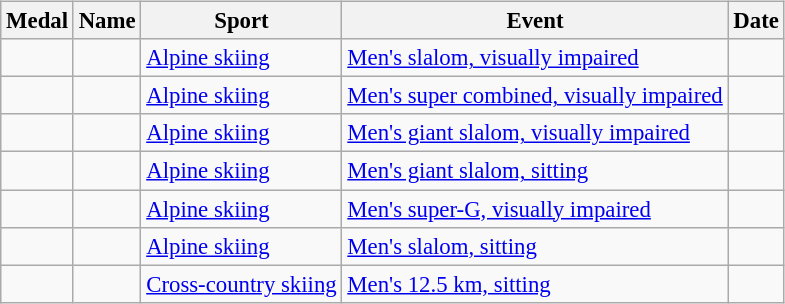<table class="wikitable sortable" style="font-size:95%; float:left">
<tr>
<th>Medal</th>
<th>Name</th>
<th>Sport</th>
<th>Event</th>
<th>Date</th>
</tr>
<tr>
<td></td>
<td><br></td>
<td><a href='#'>Alpine skiing</a></td>
<td><a href='#'>Men's slalom, visually impaired</a></td>
<td></td>
</tr>
<tr>
<td></td>
<td><br></td>
<td><a href='#'>Alpine skiing</a></td>
<td><a href='#'>Men's super combined, visually impaired</a></td>
<td></td>
</tr>
<tr>
<td></td>
<td><br></td>
<td><a href='#'>Alpine skiing</a></td>
<td><a href='#'>Men's giant slalom, visually impaired</a></td>
<td></td>
</tr>
<tr>
<td></td>
<td></td>
<td><a href='#'>Alpine skiing</a></td>
<td><a href='#'>Men's giant slalom, sitting</a></td>
<td></td>
</tr>
<tr>
<td></td>
<td><br></td>
<td><a href='#'>Alpine skiing</a></td>
<td><a href='#'>Men's super-G, visually impaired</a></td>
<td></td>
</tr>
<tr>
<td></td>
<td></td>
<td><a href='#'>Alpine skiing</a></td>
<td><a href='#'>Men's slalom, sitting</a></td>
<td></td>
</tr>
<tr>
<td></td>
<td></td>
<td><a href='#'>Cross-country skiing</a></td>
<td><a href='#'>Men's 12.5 km, sitting</a></td>
<td></td>
</tr>
</table>
